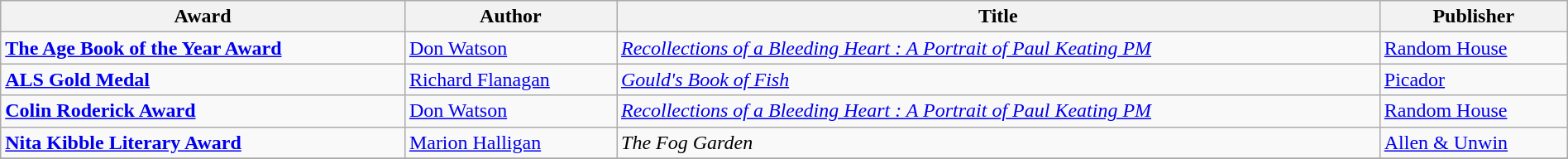<table class="wikitable" width=100%>
<tr>
<th>Award</th>
<th>Author</th>
<th>Title</th>
<th>Publisher</th>
</tr>
<tr>
<td><strong><a href='#'>The Age Book of the Year Award</a></strong></td>
<td><a href='#'>Don Watson</a></td>
<td><em><a href='#'>Recollections of a Bleeding Heart : A Portrait of Paul Keating PM</a></em></td>
<td><a href='#'>Random House</a></td>
</tr>
<tr>
<td><strong><a href='#'>ALS Gold Medal</a></strong></td>
<td><a href='#'>Richard Flanagan</a></td>
<td><em><a href='#'>Gould's Book of Fish</a></em></td>
<td><a href='#'>Picador</a></td>
</tr>
<tr>
<td><strong><a href='#'>Colin Roderick Award</a></strong></td>
<td><a href='#'>Don Watson</a></td>
<td><em><a href='#'>Recollections of a Bleeding Heart : A Portrait of Paul Keating PM</a></em></td>
<td><a href='#'>Random House</a></td>
</tr>
<tr>
<td><strong><a href='#'>Nita Kibble Literary Award</a></strong></td>
<td><a href='#'>Marion Halligan</a></td>
<td><em>The Fog Garden</em></td>
<td><a href='#'>Allen & Unwin</a></td>
</tr>
<tr>
</tr>
</table>
